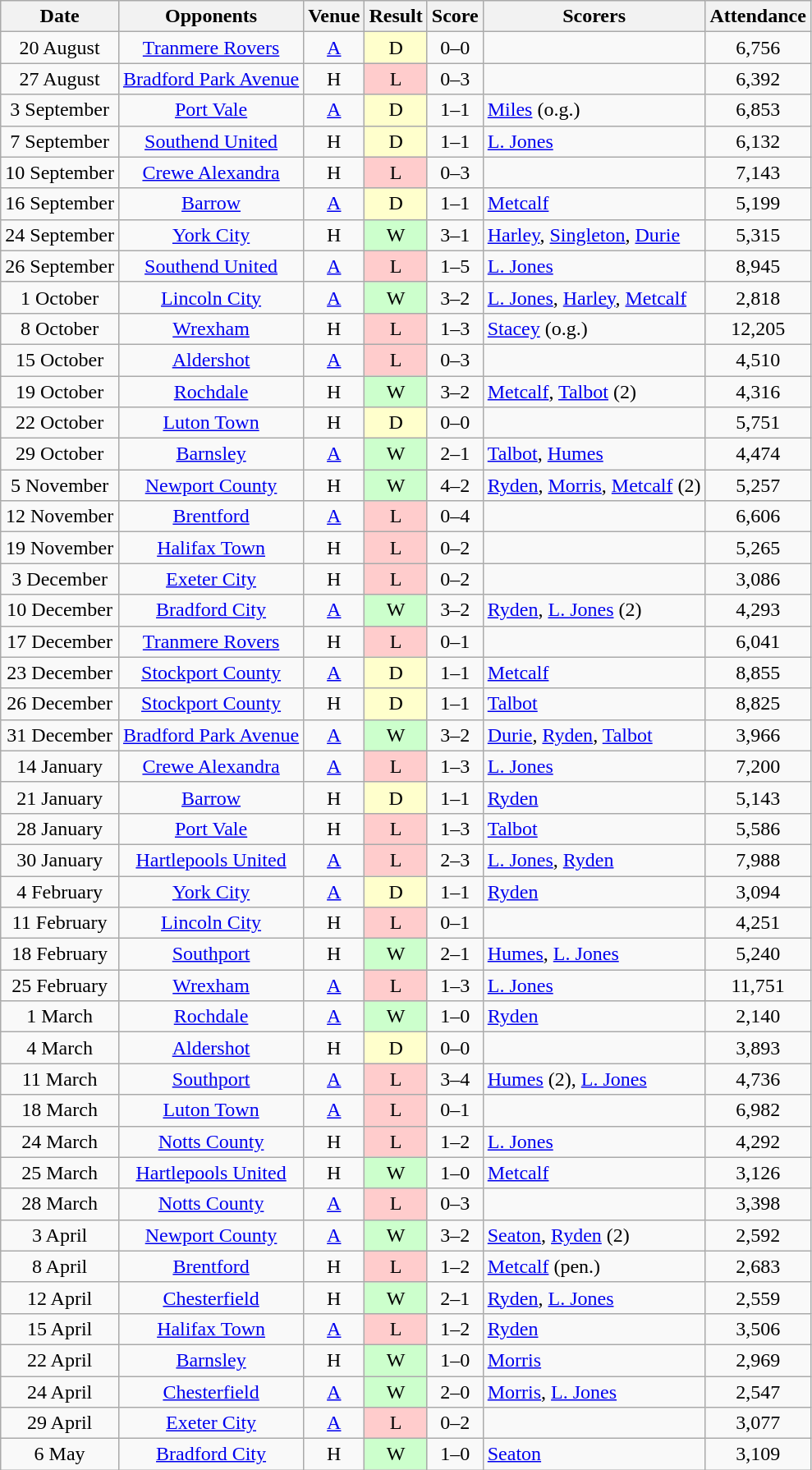<table class="wikitable" style="text-align:center">
<tr>
<th>Date</th>
<th>Opponents</th>
<th>Venue</th>
<th>Result</th>
<th>Score</th>
<th>Scorers</th>
<th>Attendance</th>
</tr>
<tr>
<td>20 August</td>
<td><a href='#'>Tranmere Rovers</a></td>
<td><a href='#'>A</a></td>
<td style="background-color:#FFFFCC">D</td>
<td>0–0</td>
<td align="left"></td>
<td>6,756</td>
</tr>
<tr>
<td>27 August</td>
<td><a href='#'>Bradford Park Avenue</a></td>
<td>H</td>
<td style="background-color:#FFCCCC">L</td>
<td>0–3</td>
<td align="left"></td>
<td>6,392</td>
</tr>
<tr>
<td>3 September</td>
<td><a href='#'>Port Vale</a></td>
<td><a href='#'>A</a></td>
<td style="background-color:#FFFFCC">D</td>
<td>1–1</td>
<td align="left"><a href='#'>Miles</a> (o.g.)</td>
<td>6,853</td>
</tr>
<tr>
<td>7 September</td>
<td><a href='#'>Southend United</a></td>
<td>H</td>
<td style="background-color:#FFFFCC">D</td>
<td>1–1</td>
<td align="left"><a href='#'>L. Jones</a></td>
<td>6,132</td>
</tr>
<tr>
<td>10 September</td>
<td><a href='#'>Crewe Alexandra</a></td>
<td>H</td>
<td style="background-color:#FFCCCC">L</td>
<td>0–3</td>
<td align="left"></td>
<td>7,143</td>
</tr>
<tr>
<td>16 September</td>
<td><a href='#'>Barrow</a></td>
<td><a href='#'>A</a></td>
<td style="background-color:#FFFFCC">D</td>
<td>1–1</td>
<td align="left"><a href='#'>Metcalf</a></td>
<td>5,199</td>
</tr>
<tr>
<td>24 September</td>
<td><a href='#'>York City</a></td>
<td>H</td>
<td style="background-color:#CCFFCC">W</td>
<td>3–1</td>
<td align="left"><a href='#'>Harley</a>, <a href='#'>Singleton</a>, <a href='#'>Durie</a></td>
<td>5,315</td>
</tr>
<tr>
<td>26 September</td>
<td><a href='#'>Southend United</a></td>
<td><a href='#'>A</a></td>
<td style="background-color:#FFCCCC">L</td>
<td>1–5</td>
<td align="left"><a href='#'>L. Jones</a></td>
<td>8,945</td>
</tr>
<tr>
<td>1 October</td>
<td><a href='#'>Lincoln City</a></td>
<td><a href='#'>A</a></td>
<td style="background-color:#CCFFCC">W</td>
<td>3–2</td>
<td align="left"><a href='#'>L. Jones</a>, <a href='#'>Harley</a>, <a href='#'>Metcalf</a></td>
<td>2,818</td>
</tr>
<tr>
<td>8 October</td>
<td><a href='#'>Wrexham</a></td>
<td>H</td>
<td style="background-color:#FFCCCC">L</td>
<td>1–3</td>
<td align="left"><a href='#'>Stacey</a> (o.g.)</td>
<td>12,205</td>
</tr>
<tr>
<td>15 October</td>
<td><a href='#'>Aldershot</a></td>
<td><a href='#'>A</a></td>
<td style="background-color:#FFCCCC">L</td>
<td>0–3</td>
<td align="left"></td>
<td>4,510</td>
</tr>
<tr>
<td>19 October</td>
<td><a href='#'>Rochdale</a></td>
<td>H</td>
<td style="background-color:#CCFFCC">W</td>
<td>3–2</td>
<td align="left"><a href='#'>Metcalf</a>, <a href='#'>Talbot</a> (2)</td>
<td>4,316</td>
</tr>
<tr>
<td>22 October</td>
<td><a href='#'>Luton Town</a></td>
<td>H</td>
<td style="background-color:#FFFFCC">D</td>
<td>0–0</td>
<td align="left"></td>
<td>5,751</td>
</tr>
<tr>
<td>29 October</td>
<td><a href='#'>Barnsley</a></td>
<td><a href='#'>A</a></td>
<td style="background-color:#CCFFCC">W</td>
<td>2–1</td>
<td align="left"><a href='#'>Talbot</a>, <a href='#'>Humes</a></td>
<td>4,474</td>
</tr>
<tr>
<td>5 November</td>
<td><a href='#'>Newport County</a></td>
<td>H</td>
<td style="background-color:#CCFFCC">W</td>
<td>4–2</td>
<td align="left"><a href='#'>Ryden</a>, <a href='#'>Morris</a>, <a href='#'>Metcalf</a> (2)</td>
<td>5,257</td>
</tr>
<tr>
<td>12 November</td>
<td><a href='#'>Brentford</a></td>
<td><a href='#'>A</a></td>
<td style="background-color:#FFCCCC">L</td>
<td>0–4</td>
<td align="left"></td>
<td>6,606</td>
</tr>
<tr>
<td>19 November</td>
<td><a href='#'>Halifax Town</a></td>
<td>H</td>
<td style="background-color:#FFCCCC">L</td>
<td>0–2</td>
<td align="left"></td>
<td>5,265</td>
</tr>
<tr>
<td>3 December</td>
<td><a href='#'>Exeter City</a></td>
<td>H</td>
<td style="background-color:#FFCCCC">L</td>
<td>0–2</td>
<td align="left"></td>
<td>3,086</td>
</tr>
<tr>
<td>10 December</td>
<td><a href='#'>Bradford City</a></td>
<td><a href='#'>A</a></td>
<td style="background-color:#CCFFCC">W</td>
<td>3–2</td>
<td align="left"><a href='#'>Ryden</a>, <a href='#'>L. Jones</a> (2)</td>
<td>4,293</td>
</tr>
<tr>
<td>17 December</td>
<td><a href='#'>Tranmere Rovers</a></td>
<td>H</td>
<td style="background-color:#FFCCCC">L</td>
<td>0–1</td>
<td align="left"></td>
<td>6,041</td>
</tr>
<tr>
<td>23 December</td>
<td><a href='#'>Stockport County</a></td>
<td><a href='#'>A</a></td>
<td style="background-color:#FFFFCC">D</td>
<td>1–1</td>
<td align="left"><a href='#'>Metcalf</a></td>
<td>8,855</td>
</tr>
<tr>
<td>26 December</td>
<td><a href='#'>Stockport County</a></td>
<td>H</td>
<td style="background-color:#FFFFCC">D</td>
<td>1–1</td>
<td align="left"><a href='#'>Talbot</a></td>
<td>8,825</td>
</tr>
<tr>
<td>31 December</td>
<td><a href='#'>Bradford Park Avenue</a></td>
<td><a href='#'>A</a></td>
<td style="background-color:#CCFFCC">W</td>
<td>3–2</td>
<td align="left"><a href='#'>Durie</a>, <a href='#'>Ryden</a>, <a href='#'>Talbot</a></td>
<td>3,966</td>
</tr>
<tr>
<td>14 January</td>
<td><a href='#'>Crewe Alexandra</a></td>
<td><a href='#'>A</a></td>
<td style="background-color:#FFCCCC">L</td>
<td>1–3</td>
<td align="left"><a href='#'>L. Jones</a></td>
<td>7,200</td>
</tr>
<tr>
<td>21 January</td>
<td><a href='#'>Barrow</a></td>
<td>H</td>
<td style="background-color:#FFFFCC">D</td>
<td>1–1</td>
<td align="left"><a href='#'>Ryden</a></td>
<td>5,143</td>
</tr>
<tr>
<td>28 January</td>
<td><a href='#'>Port Vale</a></td>
<td>H</td>
<td style="background-color:#FFCCCC">L</td>
<td>1–3</td>
<td align="left"><a href='#'>Talbot</a></td>
<td>5,586</td>
</tr>
<tr>
<td>30 January</td>
<td><a href='#'>Hartlepools United</a></td>
<td><a href='#'>A</a></td>
<td style="background-color:#FFCCCC">L</td>
<td>2–3</td>
<td align="left"><a href='#'>L. Jones</a>, <a href='#'>Ryden</a></td>
<td>7,988</td>
</tr>
<tr>
<td>4 February</td>
<td><a href='#'>York City</a></td>
<td><a href='#'>A</a></td>
<td style="background-color:#FFFFCC">D</td>
<td>1–1</td>
<td align="left"><a href='#'>Ryden</a></td>
<td>3,094</td>
</tr>
<tr>
<td>11 February</td>
<td><a href='#'>Lincoln City</a></td>
<td>H</td>
<td style="background-color:#FFCCCC">L</td>
<td>0–1</td>
<td align="left"></td>
<td>4,251</td>
</tr>
<tr>
<td>18 February</td>
<td><a href='#'>Southport</a></td>
<td>H</td>
<td style="background-color:#CCFFCC">W</td>
<td>2–1</td>
<td align="left"><a href='#'>Humes</a>, <a href='#'>L. Jones</a></td>
<td>5,240</td>
</tr>
<tr>
<td>25 February</td>
<td><a href='#'>Wrexham</a></td>
<td><a href='#'>A</a></td>
<td style="background-color:#FFCCCC">L</td>
<td>1–3</td>
<td align="left"><a href='#'>L. Jones</a></td>
<td>11,751</td>
</tr>
<tr>
<td>1 March</td>
<td><a href='#'>Rochdale</a></td>
<td><a href='#'>A</a></td>
<td style="background-color:#CCFFCC">W</td>
<td>1–0</td>
<td align="left"><a href='#'>Ryden</a></td>
<td>2,140</td>
</tr>
<tr>
<td>4 March</td>
<td><a href='#'>Aldershot</a></td>
<td>H</td>
<td style="background-color:#FFFFCC">D</td>
<td>0–0</td>
<td align="left"></td>
<td>3,893</td>
</tr>
<tr>
<td>11 March</td>
<td><a href='#'>Southport</a></td>
<td><a href='#'>A</a></td>
<td style="background-color:#FFCCCC">L</td>
<td>3–4</td>
<td align="left"><a href='#'>Humes</a> (2), <a href='#'>L. Jones</a></td>
<td>4,736</td>
</tr>
<tr>
<td>18 March</td>
<td><a href='#'>Luton Town</a></td>
<td><a href='#'>A</a></td>
<td style="background-color:#FFCCCC">L</td>
<td>0–1</td>
<td align="left"></td>
<td>6,982</td>
</tr>
<tr>
<td>24 March</td>
<td><a href='#'>Notts County</a></td>
<td>H</td>
<td style="background-color:#FFCCCC">L</td>
<td>1–2</td>
<td align="left"><a href='#'>L. Jones</a></td>
<td>4,292</td>
</tr>
<tr>
<td>25 March</td>
<td><a href='#'>Hartlepools United</a></td>
<td>H</td>
<td style="background-color:#CCFFCC">W</td>
<td>1–0</td>
<td align="left"><a href='#'>Metcalf</a></td>
<td>3,126</td>
</tr>
<tr>
<td>28 March</td>
<td><a href='#'>Notts County</a></td>
<td><a href='#'>A</a></td>
<td style="background-color:#FFCCCC">L</td>
<td>0–3</td>
<td align="left"></td>
<td>3,398</td>
</tr>
<tr>
<td>3 April</td>
<td><a href='#'>Newport County</a></td>
<td><a href='#'>A</a></td>
<td style="background-color:#CCFFCC">W</td>
<td>3–2</td>
<td align="left"><a href='#'>Seaton</a>, <a href='#'>Ryden</a> (2)</td>
<td>2,592</td>
</tr>
<tr>
<td>8 April</td>
<td><a href='#'>Brentford</a></td>
<td>H</td>
<td style="background-color:#FFCCCC">L</td>
<td>1–2</td>
<td align="left"><a href='#'>Metcalf</a> (pen.)</td>
<td>2,683</td>
</tr>
<tr>
<td>12 April</td>
<td><a href='#'>Chesterfield</a></td>
<td>H</td>
<td style="background-color:#CCFFCC">W</td>
<td>2–1</td>
<td align="left"><a href='#'>Ryden</a>, <a href='#'>L. Jones</a></td>
<td>2,559</td>
</tr>
<tr>
<td>15 April</td>
<td><a href='#'>Halifax Town</a></td>
<td><a href='#'>A</a></td>
<td style="background-color:#FFCCCC">L</td>
<td>1–2</td>
<td align="left"><a href='#'>Ryden</a></td>
<td>3,506</td>
</tr>
<tr>
<td>22 April</td>
<td><a href='#'>Barnsley</a></td>
<td>H</td>
<td style="background-color:#CCFFCC">W</td>
<td>1–0</td>
<td align="left"><a href='#'>Morris</a></td>
<td>2,969</td>
</tr>
<tr>
<td>24 April</td>
<td><a href='#'>Chesterfield</a></td>
<td><a href='#'>A</a></td>
<td style="background-color:#CCFFCC">W</td>
<td>2–0</td>
<td align="left"><a href='#'>Morris</a>, <a href='#'>L. Jones</a></td>
<td>2,547</td>
</tr>
<tr>
<td>29 April</td>
<td><a href='#'>Exeter City</a></td>
<td><a href='#'>A</a></td>
<td style="background-color:#FFCCCC">L</td>
<td>0–2</td>
<td align="left"></td>
<td>3,077</td>
</tr>
<tr>
<td>6 May</td>
<td><a href='#'>Bradford City</a></td>
<td>H</td>
<td style="background-color:#CCFFCC">W</td>
<td>1–0</td>
<td align="left"><a href='#'>Seaton</a></td>
<td>3,109</td>
</tr>
</table>
